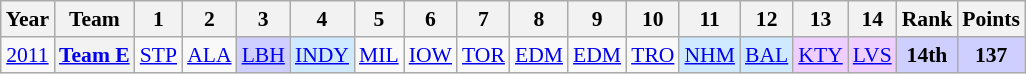<table class="wikitable" style="text-align:center; font-size:90%">
<tr>
<th>Year</th>
<th>Team</th>
<th>1</th>
<th>2</th>
<th>3</th>
<th>4</th>
<th>5</th>
<th>6</th>
<th>7</th>
<th>8</th>
<th>9</th>
<th>10</th>
<th>11</th>
<th>12</th>
<th>13</th>
<th>14</th>
<th>Rank</th>
<th>Points</th>
</tr>
<tr>
<td><a href='#'>2011</a></td>
<th><a href='#'>Team E</a></th>
<td><a href='#'>STP</a></td>
<td><a href='#'>ALA</a></td>
<td style="background:#CFCFFF;"><a href='#'>LBH</a><br></td>
<td style="background:#CFEAFF;"><a href='#'>INDY</a><br></td>
<td><a href='#'>MIL</a></td>
<td><a href='#'>IOW</a></td>
<td><a href='#'>TOR</a></td>
<td><a href='#'>EDM</a></td>
<td><a href='#'>EDM</a></td>
<td><a href='#'>TRO</a></td>
<td style="background:#CFEAFF;"><a href='#'>NHM</a><br></td>
<td style="background:#CFEAFF;"><a href='#'>BAL</a><br></td>
<td style="background:#EFCFFF;"><a href='#'>KTY</a><br></td>
<td style="background:#EFCFFF;"><a href='#'>LVS</a><br></td>
<td style="background:#CFCFFF;"><strong>14th</strong></td>
<td style="background:#CFCFFF;"><strong>137</strong></td>
</tr>
</table>
